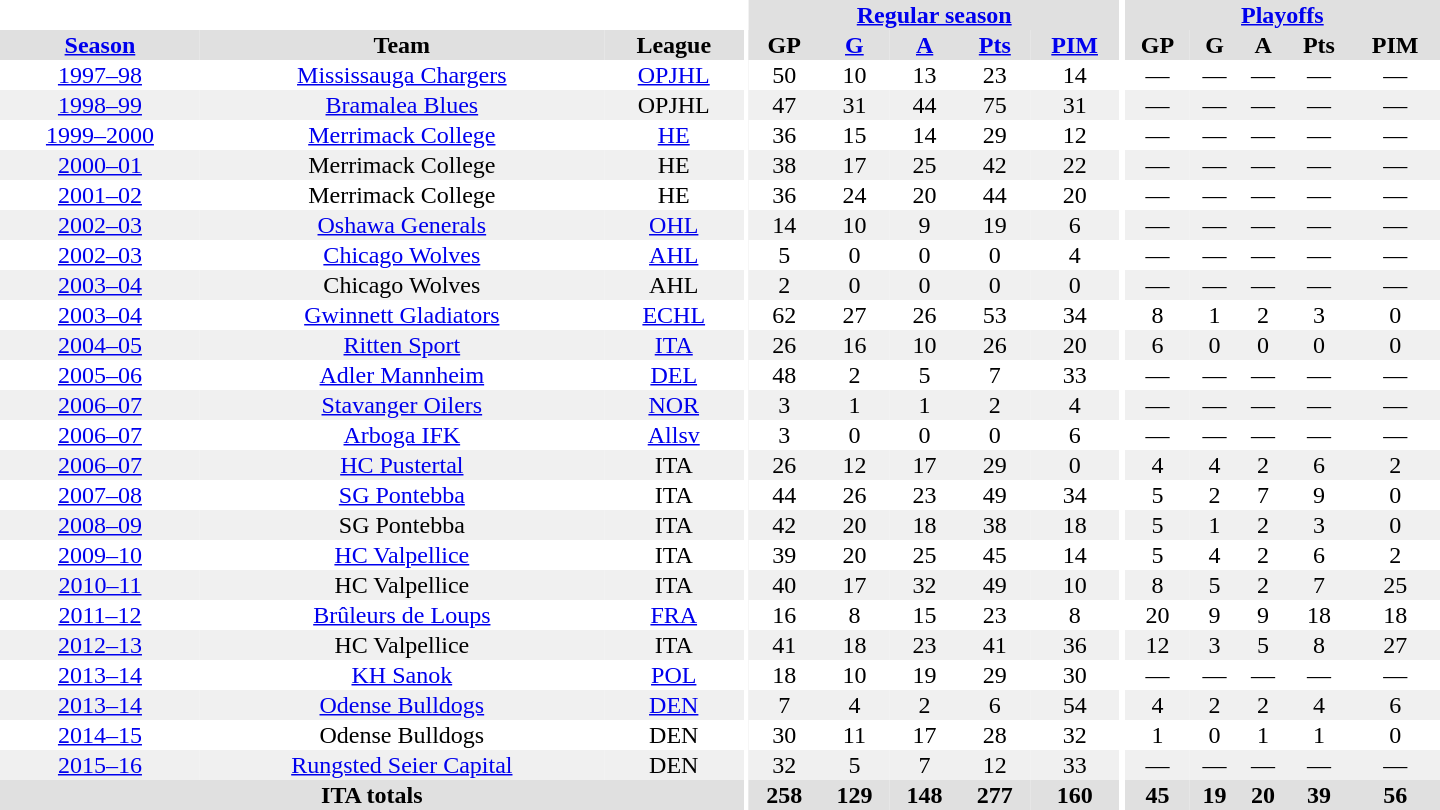<table border="0" cellpadding="1" cellspacing="0" style="text-align:center; width:60em">
<tr bgcolor="#e0e0e0">
<th colspan="3" bgcolor="#ffffff"></th>
<th rowspan="99" bgcolor="#ffffff"></th>
<th colspan="5"><a href='#'>Regular season</a></th>
<th rowspan="99" bgcolor="#ffffff"></th>
<th colspan="5"><a href='#'>Playoffs</a></th>
</tr>
<tr bgcolor="#e0e0e0">
<th><a href='#'>Season</a></th>
<th>Team</th>
<th>League</th>
<th>GP</th>
<th><a href='#'>G</a></th>
<th><a href='#'>A</a></th>
<th><a href='#'>Pts</a></th>
<th><a href='#'>PIM</a></th>
<th>GP</th>
<th>G</th>
<th>A</th>
<th>Pts</th>
<th>PIM</th>
</tr>
<tr>
<td><a href='#'>1997–98</a></td>
<td><a href='#'>Mississauga Chargers</a></td>
<td><a href='#'>OPJHL</a></td>
<td>50</td>
<td>10</td>
<td>13</td>
<td>23</td>
<td>14</td>
<td>—</td>
<td>—</td>
<td>—</td>
<td>—</td>
<td>—</td>
</tr>
<tr bgcolor="#f0f0f0">
<td><a href='#'>1998–99</a></td>
<td><a href='#'>Bramalea Blues</a></td>
<td>OPJHL</td>
<td>47</td>
<td>31</td>
<td>44</td>
<td>75</td>
<td>31</td>
<td>—</td>
<td>—</td>
<td>—</td>
<td>—</td>
<td>—</td>
</tr>
<tr>
<td><a href='#'>1999–2000</a></td>
<td><a href='#'>Merrimack College</a></td>
<td><a href='#'>HE</a></td>
<td>36</td>
<td>15</td>
<td>14</td>
<td>29</td>
<td>12</td>
<td>—</td>
<td>—</td>
<td>—</td>
<td>—</td>
<td>—</td>
</tr>
<tr bgcolor="#f0f0f0">
<td><a href='#'>2000–01</a></td>
<td>Merrimack College</td>
<td>HE</td>
<td>38</td>
<td>17</td>
<td>25</td>
<td>42</td>
<td>22</td>
<td>—</td>
<td>—</td>
<td>—</td>
<td>—</td>
<td>—</td>
</tr>
<tr>
<td><a href='#'>2001–02</a></td>
<td>Merrimack College</td>
<td>HE</td>
<td>36</td>
<td>24</td>
<td>20</td>
<td>44</td>
<td>20</td>
<td>—</td>
<td>—</td>
<td>—</td>
<td>—</td>
<td>—</td>
</tr>
<tr bgcolor="#f0f0f0">
<td><a href='#'>2002–03</a></td>
<td><a href='#'>Oshawa Generals</a></td>
<td><a href='#'>OHL</a></td>
<td>14</td>
<td>10</td>
<td>9</td>
<td>19</td>
<td>6</td>
<td>—</td>
<td>—</td>
<td>—</td>
<td>—</td>
<td>—</td>
</tr>
<tr>
<td><a href='#'>2002–03</a></td>
<td><a href='#'>Chicago Wolves</a></td>
<td><a href='#'>AHL</a></td>
<td>5</td>
<td>0</td>
<td>0</td>
<td>0</td>
<td>4</td>
<td>—</td>
<td>—</td>
<td>—</td>
<td>—</td>
<td>—</td>
</tr>
<tr bgcolor="#f0f0f0">
<td><a href='#'>2003–04</a></td>
<td>Chicago Wolves</td>
<td>AHL</td>
<td>2</td>
<td>0</td>
<td>0</td>
<td>0</td>
<td>0</td>
<td>—</td>
<td>—</td>
<td>—</td>
<td>—</td>
<td>—</td>
</tr>
<tr>
<td><a href='#'>2003–04</a></td>
<td><a href='#'>Gwinnett Gladiators</a></td>
<td><a href='#'>ECHL</a></td>
<td>62</td>
<td>27</td>
<td>26</td>
<td>53</td>
<td>34</td>
<td>8</td>
<td>1</td>
<td>2</td>
<td>3</td>
<td>0</td>
</tr>
<tr bgcolor="#f0f0f0">
<td><a href='#'>2004–05</a></td>
<td><a href='#'>Ritten Sport</a></td>
<td><a href='#'>ITA</a></td>
<td>26</td>
<td>16</td>
<td>10</td>
<td>26</td>
<td>20</td>
<td>6</td>
<td>0</td>
<td>0</td>
<td>0</td>
<td>0</td>
</tr>
<tr>
<td><a href='#'>2005–06</a></td>
<td><a href='#'>Adler Mannheim</a></td>
<td><a href='#'>DEL</a></td>
<td>48</td>
<td>2</td>
<td>5</td>
<td>7</td>
<td>33</td>
<td>—</td>
<td>—</td>
<td>—</td>
<td>—</td>
<td>—</td>
</tr>
<tr bgcolor="#f0f0f0">
<td><a href='#'>2006–07</a></td>
<td><a href='#'>Stavanger Oilers</a></td>
<td><a href='#'>NOR</a></td>
<td>3</td>
<td>1</td>
<td>1</td>
<td>2</td>
<td>4</td>
<td>—</td>
<td>—</td>
<td>—</td>
<td>—</td>
<td>—</td>
</tr>
<tr>
<td><a href='#'>2006–07</a></td>
<td><a href='#'>Arboga IFK</a></td>
<td><a href='#'>Allsv</a></td>
<td>3</td>
<td>0</td>
<td>0</td>
<td>0</td>
<td>6</td>
<td>—</td>
<td>—</td>
<td>—</td>
<td>—</td>
<td>—</td>
</tr>
<tr bgcolor="#f0f0f0">
<td><a href='#'>2006–07</a></td>
<td><a href='#'>HC Pustertal</a></td>
<td>ITA</td>
<td>26</td>
<td>12</td>
<td>17</td>
<td>29</td>
<td>0</td>
<td>4</td>
<td>4</td>
<td>2</td>
<td>6</td>
<td>2</td>
</tr>
<tr>
<td><a href='#'>2007–08</a></td>
<td><a href='#'>SG Pontebba</a></td>
<td>ITA</td>
<td>44</td>
<td>26</td>
<td>23</td>
<td>49</td>
<td>34</td>
<td>5</td>
<td>2</td>
<td>7</td>
<td>9</td>
<td>0</td>
</tr>
<tr bgcolor="#f0f0f0">
<td><a href='#'>2008–09</a></td>
<td>SG Pontebba</td>
<td>ITA</td>
<td>42</td>
<td>20</td>
<td>18</td>
<td>38</td>
<td>18</td>
<td>5</td>
<td>1</td>
<td>2</td>
<td>3</td>
<td>0</td>
</tr>
<tr>
<td><a href='#'>2009–10</a></td>
<td><a href='#'>HC Valpellice</a></td>
<td>ITA</td>
<td>39</td>
<td>20</td>
<td>25</td>
<td>45</td>
<td>14</td>
<td>5</td>
<td>4</td>
<td>2</td>
<td>6</td>
<td>2</td>
</tr>
<tr bgcolor="#f0f0f0">
<td><a href='#'>2010–11</a></td>
<td>HC Valpellice</td>
<td>ITA</td>
<td>40</td>
<td>17</td>
<td>32</td>
<td>49</td>
<td>10</td>
<td>8</td>
<td>5</td>
<td>2</td>
<td>7</td>
<td>25</td>
</tr>
<tr>
<td><a href='#'>2011–12</a></td>
<td><a href='#'>Brûleurs de Loups</a></td>
<td><a href='#'>FRA</a></td>
<td>16</td>
<td>8</td>
<td>15</td>
<td>23</td>
<td>8</td>
<td>20</td>
<td>9</td>
<td>9</td>
<td>18</td>
<td>18</td>
</tr>
<tr bgcolor="#f0f0f0">
<td><a href='#'>2012–13</a></td>
<td>HC Valpellice</td>
<td>ITA</td>
<td>41</td>
<td>18</td>
<td>23</td>
<td>41</td>
<td>36</td>
<td>12</td>
<td>3</td>
<td>5</td>
<td>8</td>
<td>27</td>
</tr>
<tr>
<td><a href='#'>2013–14</a></td>
<td><a href='#'>KH Sanok</a></td>
<td><a href='#'>POL</a></td>
<td>18</td>
<td>10</td>
<td>19</td>
<td>29</td>
<td>30</td>
<td>—</td>
<td>—</td>
<td>—</td>
<td>—</td>
<td>—</td>
</tr>
<tr bgcolor="#f0f0f0">
<td><a href='#'>2013–14</a></td>
<td><a href='#'>Odense Bulldogs</a></td>
<td><a href='#'>DEN</a></td>
<td>7</td>
<td>4</td>
<td>2</td>
<td>6</td>
<td>54</td>
<td>4</td>
<td>2</td>
<td>2</td>
<td>4</td>
<td>6</td>
</tr>
<tr>
<td><a href='#'>2014–15</a></td>
<td>Odense Bulldogs</td>
<td>DEN</td>
<td>30</td>
<td>11</td>
<td>17</td>
<td>28</td>
<td>32</td>
<td>1</td>
<td>0</td>
<td>1</td>
<td>1</td>
<td>0</td>
</tr>
<tr bgcolor="#f0f0f0">
<td><a href='#'>2015–16</a></td>
<td><a href='#'>Rungsted Seier Capital</a></td>
<td>DEN</td>
<td>32</td>
<td>5</td>
<td>7</td>
<td>12</td>
<td>33</td>
<td>—</td>
<td>—</td>
<td>—</td>
<td>—</td>
<td>—</td>
</tr>
<tr bgcolor="#e0e0e0">
<th colspan="3">ITA totals</th>
<th>258</th>
<th>129</th>
<th>148</th>
<th>277</th>
<th>160</th>
<th>45</th>
<th>19</th>
<th>20</th>
<th>39</th>
<th>56</th>
</tr>
</table>
